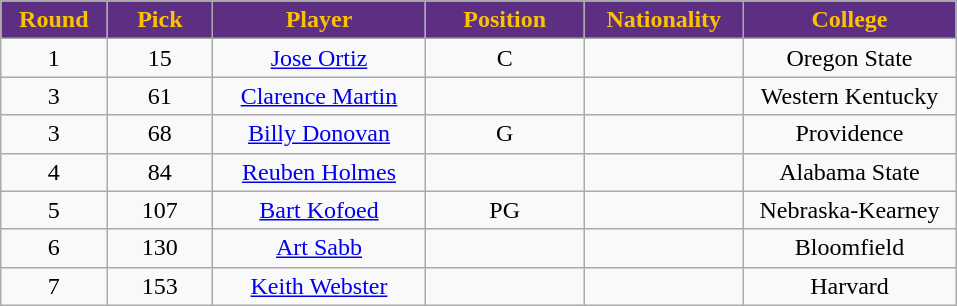<table class="wikitable sortable sortable">
<tr>
<th style="background:#5C2F83; color:#FCC200" width="10%">Round</th>
<th style="background:#5C2F83; color:#FCC200" width="10%">Pick</th>
<th style="background:#5C2F83; color:#FCC200" width="20%">Player</th>
<th style="background:#5C2F83; color:#FCC200" width="15%">Position</th>
<th style="background:#5C2F83; color:#FCC200" width="15%">Nationality</th>
<th style="background:#5C2F83; color:#FCC200" width="20%">College</th>
</tr>
<tr style="text-align: center">
<td>1</td>
<td>15</td>
<td><a href='#'>Jose Ortiz</a></td>
<td>C</td>
<td></td>
<td>Oregon State</td>
</tr>
<tr style="text-align: center">
<td>3</td>
<td>61</td>
<td><a href='#'>Clarence Martin</a></td>
<td></td>
<td></td>
<td>Western Kentucky</td>
</tr>
<tr style="text-align: center">
<td>3</td>
<td>68</td>
<td><a href='#'>Billy Donovan</a></td>
<td>G</td>
<td></td>
<td>Providence</td>
</tr>
<tr style="text-align: center">
<td>4</td>
<td>84</td>
<td><a href='#'>Reuben Holmes</a></td>
<td></td>
<td></td>
<td>Alabama State</td>
</tr>
<tr style="text-align: center">
<td>5</td>
<td>107</td>
<td><a href='#'>Bart Kofoed</a></td>
<td>PG</td>
<td></td>
<td>Nebraska-Kearney</td>
</tr>
<tr style="text-align: center">
<td>6</td>
<td>130</td>
<td><a href='#'>Art Sabb</a></td>
<td></td>
<td></td>
<td>Bloomfield</td>
</tr>
<tr style="text-align: center">
<td>7</td>
<td>153</td>
<td><a href='#'>Keith Webster</a></td>
<td></td>
<td></td>
<td>Harvard</td>
</tr>
</table>
